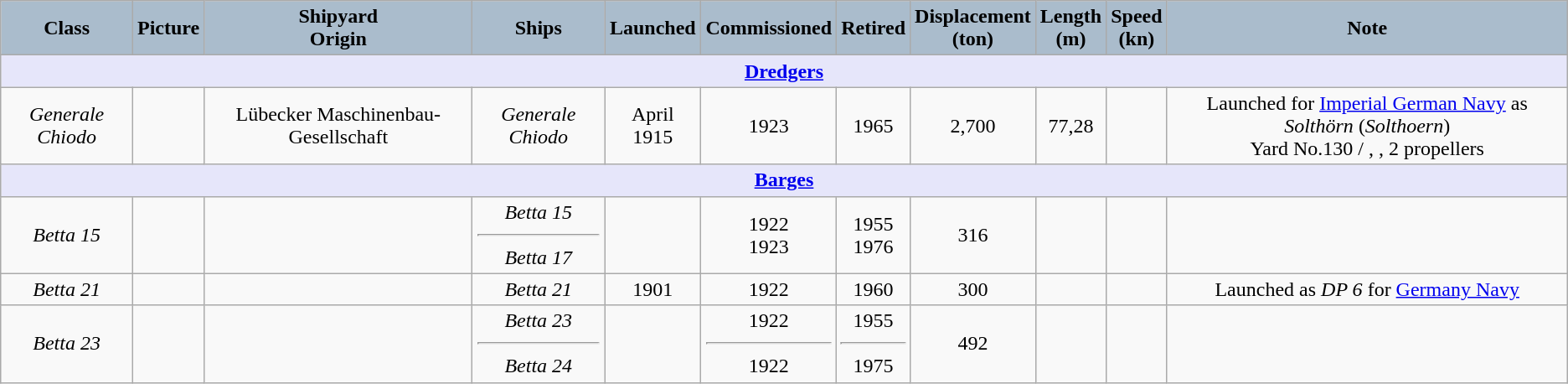<table class="wikitable" style="text-align:center;">
<tr>
<th style="text-align: central; background: #aabccc;">Class</th>
<th style="text-align: central; background: #aabccc;">Picture</th>
<th style="text-align: central; background: #aabccc;">Shipyard<br>Origin</th>
<th style="text-align: central; background: #aabccc;">Ships</th>
<th style="text-align: central; background: #aabccc;">Launched</th>
<th style="text-align: central; background: #aabccc;">Commissioned</th>
<th style="text-align: central; background: #aabccc;">Retired</th>
<th style="text-align: central; background: #aabccc;">Displacement<br>(ton)</th>
<th style="text-align: central; background: #aabccc;">Length<br>(m)</th>
<th style="text-align: central; background: #aabccc;">Speed<br>(kn)</th>
<th style="text-align: central; background: #aabccc;">Note</th>
</tr>
<tr>
<th style="align: center; background: lavender;" colspan="11"><strong><a href='#'>Dredgers</a></strong></th>
</tr>
<tr>
<td><em>Generale Chiodo</em></td>
<td></td>
<td>Lübecker Maschinenbau-Gesellschaft<br></td>
<td><em>Generale Chiodo</em></td>
<td>April 1915</td>
<td>1923</td>
<td>1965</td>
<td>2,700</td>
<td>77,28</td>
<td></td>
<td>Launched for <a href='#'>Imperial German Navy</a> as <em>Solthörn</em> (<em>Solthoern</em>)<br>Yard No.130 / , , 2 propellers</td>
</tr>
<tr>
<th style="align: center; background: lavender;" colspan="11"><strong><a href='#'>Barges</a></strong></th>
</tr>
<tr>
<td><em>Betta 15</em></td>
<td></td>
<td></td>
<td><em>Betta 15</em><hr><em>Betta 17</em></td>
<td></td>
<td>1922<br>1923</td>
<td>1955<br>1976</td>
<td>316</td>
<td></td>
<td></td>
<td></td>
</tr>
<tr>
<td><em>Betta 21</em></td>
<td></td>
<td></td>
<td><em>Betta 21</em></td>
<td>1901</td>
<td>1922</td>
<td>1960</td>
<td>300</td>
<td></td>
<td></td>
<td>Launched as <em>DP 6</em> for <a href='#'>Germany Navy</a></td>
</tr>
<tr>
<td><em>Betta 23</em></td>
<td></td>
<td></td>
<td><em>Betta 23</em><hr><em>Betta 24</em></td>
<td></td>
<td>1922<hr>1922</td>
<td>1955<hr>1975</td>
<td>492</td>
<td></td>
<td></td>
<td></td>
</tr>
</table>
